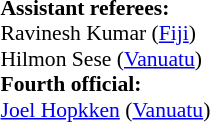<table style="width:100%; font-size:90%;">
<tr>
<td><br><strong>Assistant referees:</strong>
<br>Ravinesh Kumar (<a href='#'>Fiji</a>)
<br>Hilmon Sese (<a href='#'>Vanuatu</a>)
<br><strong>Fourth official:</strong>
<br><a href='#'>Joel Hopkken</a> (<a href='#'>Vanuatu</a>)</td>
</tr>
</table>
